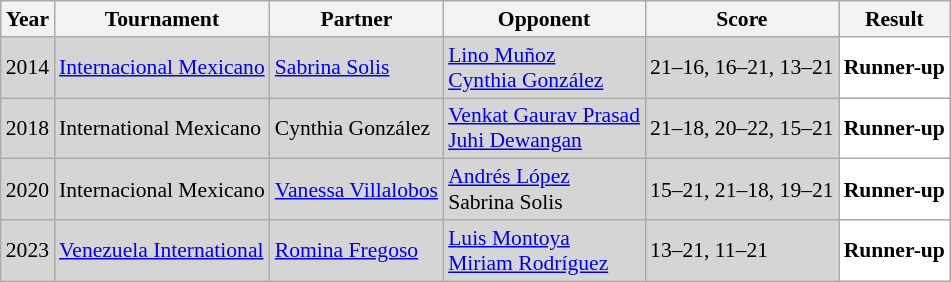<table class="sortable wikitable" style="font-size: 90%;">
<tr>
<th>Year</th>
<th>Tournament</th>
<th>Partner</th>
<th>Opponent</th>
<th>Score</th>
<th>Result</th>
</tr>
<tr style="background:#D5D5D5">
<td align="center">2014</td>
<td align="left"><a href='#'>Internacional Mexicano</a></td>
<td align="left"> <a href='#'>Sabrina Solis</a></td>
<td align="left"> <a href='#'>Lino Muñoz</a><br> <a href='#'>Cynthia González</a></td>
<td align="left">21–16, 16–21, 13–21</td>
<td style="text-align:left; background:white"> <strong>Runner-up</strong></td>
</tr>
<tr style="background:#D5D5D5">
<td align="center">2018</td>
<td align="left">International Mexicano</td>
<td align="left"> Cynthia González</td>
<td align="left"> <a href='#'>Venkat Gaurav Prasad</a><br> <a href='#'>Juhi Dewangan</a></td>
<td align="left">21–18, 20–22, 15–21</td>
<td style="text-align:left; background:white"> <strong>Runner-up</strong></td>
</tr>
<tr style="background:#D5D5D5">
<td align="center">2020</td>
<td align="left">Internacional Mexicano</td>
<td align="left"> <a href='#'>Vanessa Villalobos</a></td>
<td align="left"> <a href='#'>Andrés López</a><br> Sabrina Solis</td>
<td align="left">15–21, 21–18, 19–21</td>
<td style="text-align:left; background:white"> <strong>Runner-up</strong></td>
</tr>
<tr style="background:#D5D5D5">
<td align="center">2023</td>
<td align="left"><a href='#'>Venezuela International</a></td>
<td align="left"> <a href='#'>Romina Fregoso</a></td>
<td align="left"> <a href='#'>Luis Montoya</a><br> <a href='#'>Miriam Rodríguez</a></td>
<td align="left">13–21, 11–21</td>
<td style="text-align:left; background:white"> <strong>Runner-up</strong></td>
</tr>
</table>
